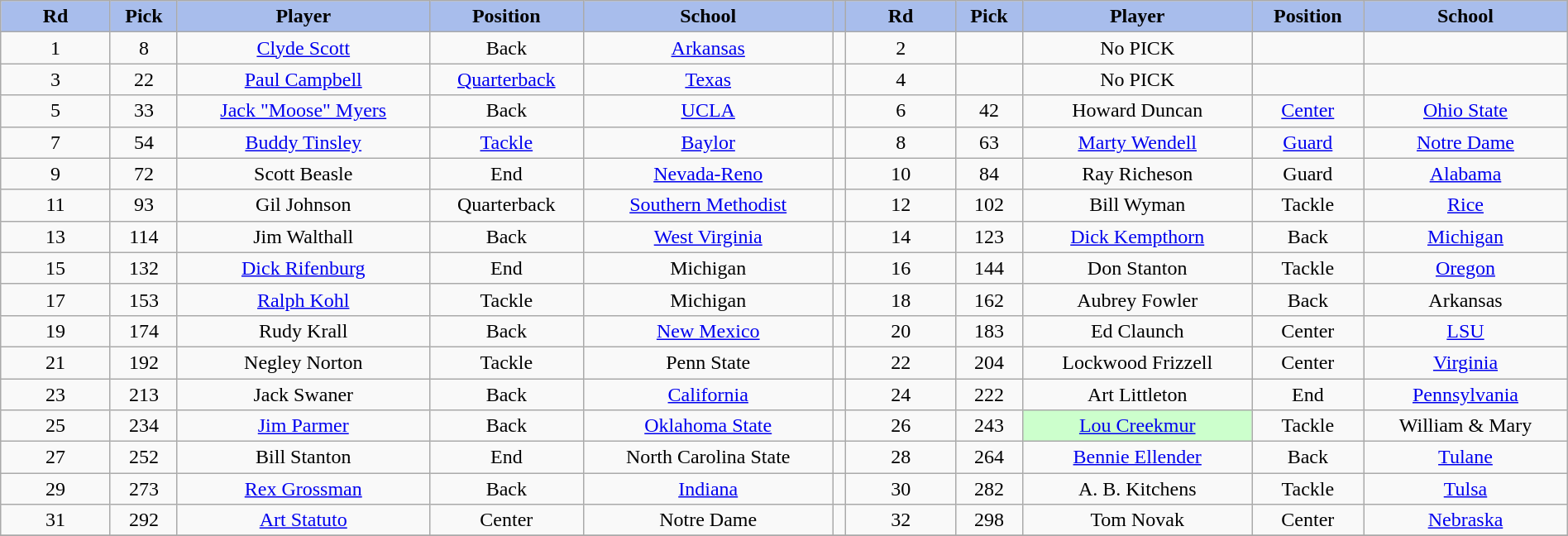<table class="wikitable sortable sortable" style="width:100%">
<tr>
<th style="background:#A8BDEC;" width=7%><strong>Rd</strong></th>
<th !width=5% style="background:#A8BDEC;"><strong>Pick</strong></th>
<th !width=15% style="background:#A8BDEC;"><strong>Player</strong></th>
<th !width=5% style="background:#A8BDEC;"><strong>Position</strong></th>
<th !width=15% style="background:#A8BDEC;"><strong>School</strong></th>
<th !width=2% style="background:#A8BDEC;"></th>
<th style="background:#A8BDEC;" width=7%><strong>Rd</strong></th>
<th !width=5% style="background:#A8BDEC;"><strong>Pick</strong></th>
<th !width=15% style="background:#A8BDEC;"><strong>Player</strong></th>
<th !width=5% style="background:#A8BDEC;"><strong>Position</strong></th>
<th !width=15% style="background:#A8BDEC;"><strong>School</strong></th>
</tr>
<tr align="center" bgcolor="">
<td>1</td>
<td>8</td>
<td><a href='#'>Clyde Scott</a></td>
<td>Back</td>
<td><a href='#'>Arkansas</a></td>
<td></td>
<td>2</td>
<td></td>
<td>No PICK</td>
<td></td>
<td></td>
</tr>
<tr align="center" bgcolor="">
<td>3</td>
<td>22</td>
<td><a href='#'>Paul Campbell</a></td>
<td><a href='#'>Quarterback</a></td>
<td><a href='#'>Texas</a></td>
<td></td>
<td>4</td>
<td></td>
<td>No PICK</td>
<td></td>
<td></td>
</tr>
<tr align="center" bgcolor="">
<td>5</td>
<td>33</td>
<td><a href='#'>Jack "Moose" Myers</a></td>
<td>Back</td>
<td><a href='#'>UCLA</a></td>
<td></td>
<td>6</td>
<td>42</td>
<td>Howard Duncan</td>
<td><a href='#'>Center</a></td>
<td><a href='#'>Ohio State</a></td>
</tr>
<tr align="center" bgcolor="">
<td>7</td>
<td>54</td>
<td><a href='#'>Buddy Tinsley</a></td>
<td><a href='#'>Tackle</a></td>
<td><a href='#'>Baylor</a></td>
<td></td>
<td>8</td>
<td>63</td>
<td><a href='#'>Marty Wendell</a></td>
<td><a href='#'>Guard</a></td>
<td><a href='#'>Notre Dame</a></td>
</tr>
<tr align="center" bgcolor="">
<td>9</td>
<td>72</td>
<td>Scott Beasle</td>
<td>End</td>
<td><a href='#'>Nevada-Reno</a></td>
<td></td>
<td>10</td>
<td>84</td>
<td>Ray Richeson</td>
<td>Guard</td>
<td><a href='#'>Alabama</a></td>
</tr>
<tr align="center" bgcolor="">
<td>11</td>
<td>93</td>
<td>Gil Johnson</td>
<td>Quarterback</td>
<td><a href='#'>Southern Methodist</a></td>
<td></td>
<td>12</td>
<td>102</td>
<td>Bill Wyman</td>
<td>Tackle</td>
<td><a href='#'>Rice</a></td>
</tr>
<tr align="center" bgcolor="">
<td>13</td>
<td>114</td>
<td>Jim Walthall</td>
<td>Back</td>
<td><a href='#'>West Virginia</a></td>
<td></td>
<td>14</td>
<td>123</td>
<td><a href='#'>Dick Kempthorn</a></td>
<td>Back</td>
<td><a href='#'>Michigan</a></td>
</tr>
<tr align="center" bgcolor="">
<td>15</td>
<td>132</td>
<td><a href='#'>Dick Rifenburg</a></td>
<td>End</td>
<td>Michigan</td>
<td></td>
<td>16</td>
<td>144</td>
<td>Don Stanton</td>
<td>Tackle</td>
<td><a href='#'>Oregon</a></td>
</tr>
<tr align="center" bgcolor="">
<td>17</td>
<td>153</td>
<td><a href='#'>Ralph Kohl</a></td>
<td>Tackle</td>
<td>Michigan</td>
<td></td>
<td>18</td>
<td>162</td>
<td>Aubrey Fowler</td>
<td>Back</td>
<td>Arkansas</td>
</tr>
<tr align="center" bgcolor="">
<td>19</td>
<td>174</td>
<td>Rudy Krall</td>
<td>Back</td>
<td><a href='#'>New Mexico</a></td>
<td></td>
<td>20</td>
<td>183</td>
<td>Ed Claunch</td>
<td>Center</td>
<td><a href='#'>LSU</a></td>
</tr>
<tr align="center" bgcolor="">
<td>21</td>
<td>192</td>
<td>Negley Norton</td>
<td>Tackle</td>
<td>Penn State</td>
<td></td>
<td>22</td>
<td>204</td>
<td>Lockwood Frizzell</td>
<td>Center</td>
<td><a href='#'>Virginia</a></td>
</tr>
<tr align="center" bgcolor="">
<td>23</td>
<td>213</td>
<td>Jack Swaner</td>
<td>Back</td>
<td><a href='#'>California</a></td>
<td></td>
<td>24</td>
<td>222</td>
<td>Art Littleton</td>
<td>End</td>
<td><a href='#'>Pennsylvania</a></td>
</tr>
<tr align="center" bgcolor="">
<td>25</td>
<td>234</td>
<td><a href='#'>Jim Parmer</a></td>
<td>Back</td>
<td><a href='#'>Oklahoma State</a></td>
<td></td>
<td>26</td>
<td>243</td>
<td bgcolor="#CCFFCC"><a href='#'>Lou Creekmur</a></td>
<td>Tackle</td>
<td>William & Mary</td>
</tr>
<tr align="center" bgcolor="">
<td>27</td>
<td>252</td>
<td>Bill Stanton</td>
<td>End</td>
<td>North Carolina State</td>
<td></td>
<td>28</td>
<td>264</td>
<td><a href='#'>Bennie Ellender</a></td>
<td>Back</td>
<td><a href='#'>Tulane</a></td>
</tr>
<tr align="center" bgcolor="">
<td>29</td>
<td>273</td>
<td><a href='#'>Rex Grossman</a></td>
<td>Back</td>
<td><a href='#'>Indiana</a></td>
<td></td>
<td>30</td>
<td>282</td>
<td>A. B. Kitchens</td>
<td>Tackle</td>
<td><a href='#'>Tulsa</a></td>
</tr>
<tr align="center" bgcolor="">
<td>31</td>
<td>292</td>
<td><a href='#'>Art Statuto</a></td>
<td>Center</td>
<td>Notre Dame</td>
<td></td>
<td>32</td>
<td>298</td>
<td>Tom Novak</td>
<td>Center</td>
<td><a href='#'>Nebraska</a></td>
</tr>
<tr align="center" bgcolor="">
</tr>
</table>
